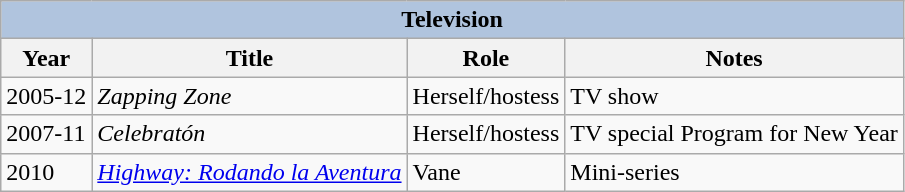<table class="wikitable">
<tr>
<th colspan="5" style="background:LightSteelBlue;">Television</th>
</tr>
<tr>
<th>Year</th>
<th>Title</th>
<th>Role</th>
<th>Notes</th>
</tr>
<tr>
<td>2005-12</td>
<td><em>Zapping Zone</em></td>
<td>Herself/hostess</td>
<td>TV show</td>
</tr>
<tr>
<td>2007-11</td>
<td><em>Celebratón</em></td>
<td>Herself/hostess</td>
<td>TV special Program for New Year</td>
</tr>
<tr>
<td>2010</td>
<td><em><a href='#'>Highway: Rodando la Aventura</a></em></td>
<td>Vane</td>
<td>Mini-series</td>
</tr>
</table>
